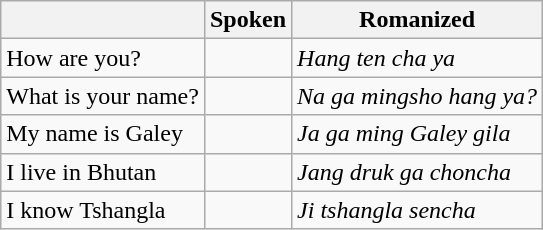<table class="wikitable">
<tr>
<th></th>
<th>Spoken</th>
<th>Romanized</th>
</tr>
<tr>
<td>How are you?</td>
<td></td>
<td><em>Hang ten cha ya</em></td>
</tr>
<tr>
<td>What is your name?</td>
<td></td>
<td><em>Na ga mingsho hang ya?</em></td>
</tr>
<tr>
<td>My name is Galey</td>
<td></td>
<td><em>Ja ga ming Galey</em> <em>gila</em></td>
</tr>
<tr>
<td>I live in Bhutan</td>
<td></td>
<td><em>Jang druk ga choncha</em></td>
</tr>
<tr>
<td>I know Tshangla</td>
<td></td>
<td><em>Ji tshangla sencha</em></td>
</tr>
</table>
